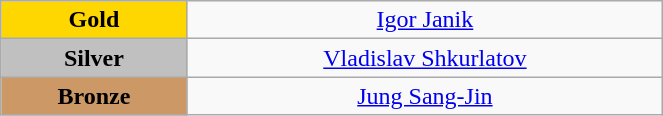<table class="wikitable" style="text-align:center; " width="35%">
<tr>
<td bgcolor="gold"><strong>Gold</strong></td>
<td><a href='#'>Igor Janik</a><br>  <small><em></em></small></td>
</tr>
<tr>
<td bgcolor="silver"><strong>Silver</strong></td>
<td><a href='#'>Vladislav Shkurlatov</a><br>  <small><em></em></small></td>
</tr>
<tr>
<td bgcolor="CC9966"><strong>Bronze</strong></td>
<td><a href='#'>Jung Sang-Jin</a><br>  <small><em></em></small></td>
</tr>
</table>
